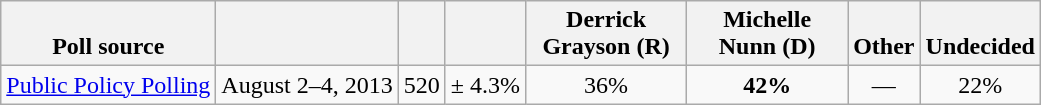<table class="wikitable" style="text-align:center">
<tr valign= bottom>
<th>Poll source</th>
<th></th>
<th></th>
<th></th>
<th style="width:100px;">Derrick<br>Grayson (R)</th>
<th style="width:100px;">Michelle<br>Nunn (D)</th>
<th>Other</th>
<th>Undecided</th>
</tr>
<tr>
<td align=left><a href='#'>Public Policy Polling</a></td>
<td>August 2–4, 2013</td>
<td>520</td>
<td>± 4.3%</td>
<td>36%</td>
<td><strong>42%</strong></td>
<td>—</td>
<td>22%</td>
</tr>
</table>
